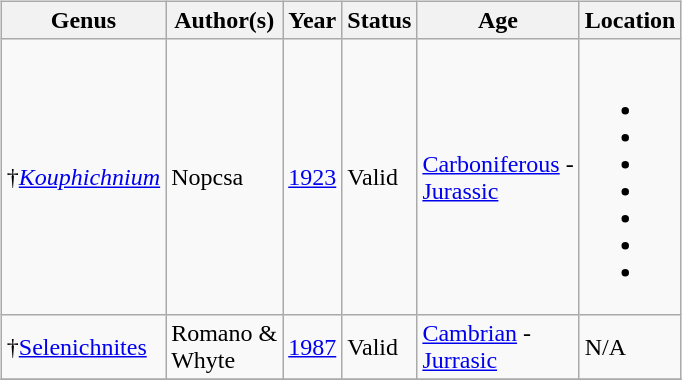<table border="0" style="width: 100%;">
<tr>
<th width="90%"></th>
<th width="5%"></th>
<th width="5%"></th>
</tr>
<tr>
<td valign="top" style="border:0px"><br><table class="wikitable sortable">
<tr>
<th><strong>Genus</strong></th>
<th><strong>Author(s)</strong></th>
<th><strong>Year</strong></th>
<th><strong>Status</strong></th>
<th><strong>Age</strong></th>
<th><strong>Location</strong></th>
</tr>
<tr>
<td>†<em><a href='#'>Kouphichnium</a></em></td>
<td>Nopcsa</td>
<td><a href='#'>1923</a></td>
<td>Valid</td>
<td><a href='#'>Carboniferous</a> -<br><a href='#'>Jurassic</a></td>
<td><br><ul><li></li><li></li><li></li><li></li><li></li><li></li><li></li></ul></td>
</tr>
<tr>
<td>†<a href='#'>Selenichnites</a></td>
<td>Romano &<br>Whyte</td>
<td><a href='#'>1987</a></td>
<td>Valid</td>
<td><a href='#'>Cambrian</a> -<br><a href='#'>Jurrasic</a></td>
<td>N/A</td>
</tr>
<tr>
</tr>
</table>
</td>
</tr>
</table>
